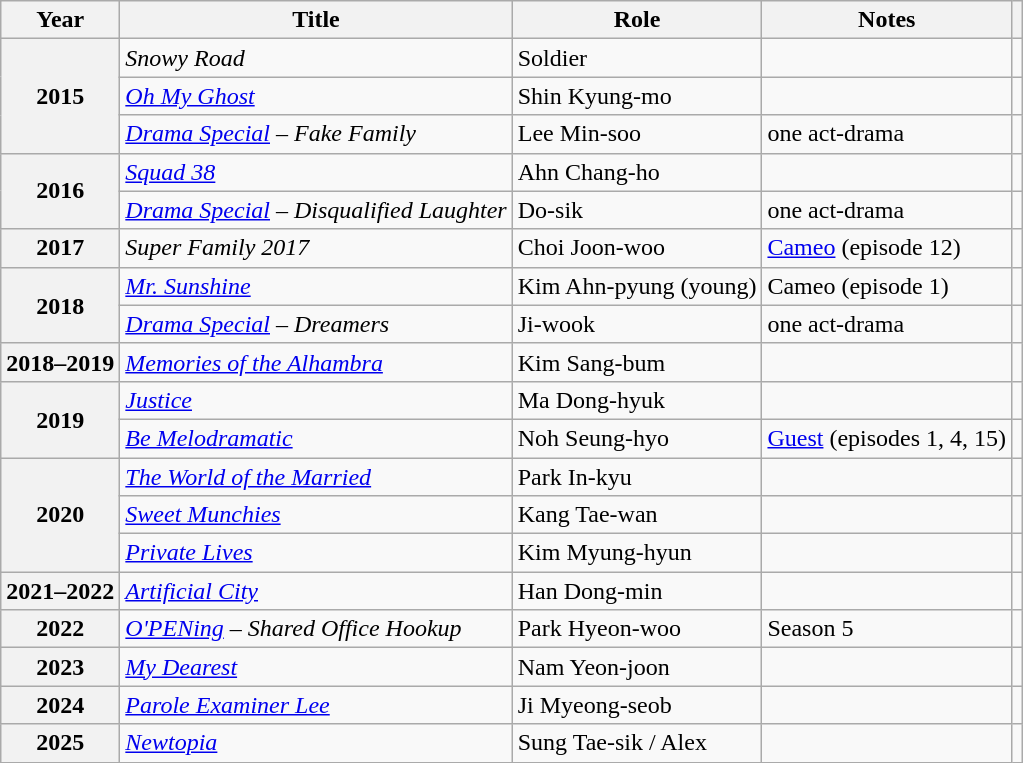<table class="wikitable plainrowheaders">
<tr>
<th scope="col">Year</th>
<th scope="col">Title</th>
<th scope="col">Role</th>
<th scope="col">Notes</th>
<th scope="col" class="unsortable"></th>
</tr>
<tr>
<th scope="row" rowspan="3">2015</th>
<td><em>Snowy Road</em></td>
<td>Soldier</td>
<td></td>
<td></td>
</tr>
<tr>
<td><em><a href='#'>Oh My Ghost</a></em></td>
<td>Shin Kyung-mo</td>
<td></td>
<td></td>
</tr>
<tr>
<td><em><a href='#'>Drama Special</a></em> – <em>Fake Family</em></td>
<td>Lee Min-soo</td>
<td>one act-drama</td>
<td></td>
</tr>
<tr>
<th scope="row" rowspan="2">2016</th>
<td><em><a href='#'>Squad 38</a></em></td>
<td>Ahn Chang-ho</td>
<td></td>
<td></td>
</tr>
<tr>
<td><em><a href='#'>Drama Special</a></em> – <em>Disqualified Laughter</em></td>
<td>Do-sik</td>
<td>one act-drama</td>
<td></td>
</tr>
<tr>
<th scope="row">2017</th>
<td><em>Super Family 2017</em></td>
<td>Choi Joon-woo</td>
<td><a href='#'>Cameo</a> (episode 12)</td>
<td></td>
</tr>
<tr>
<th scope="row" rowspan="2">2018</th>
<td><em><a href='#'>Mr. Sunshine</a></em></td>
<td>Kim Ahn-pyung (young)</td>
<td>Cameo (episode 1)</td>
<td></td>
</tr>
<tr>
<td><em><a href='#'>Drama Special</a></em> – <em>Dreamers</em></td>
<td>Ji-wook</td>
<td>one act-drama</td>
<td></td>
</tr>
<tr>
<th scope="row">2018–2019</th>
<td><em><a href='#'>Memories of the Alhambra</a></em></td>
<td>Kim Sang-bum</td>
<td></td>
<td></td>
</tr>
<tr>
<th scope="row" rowspan="2">2019</th>
<td><em><a href='#'>Justice</a></em></td>
<td>Ma Dong-hyuk</td>
<td></td>
<td></td>
</tr>
<tr>
<td><em><a href='#'>Be Melodramatic</a></em></td>
<td>Noh Seung-hyo</td>
<td><a href='#'>Guest</a> (episodes 1, 4, 15)</td>
<td></td>
</tr>
<tr>
<th scope="row" rowspan="3">2020</th>
<td><em><a href='#'>The World of the Married</a></em></td>
<td>Park In-kyu</td>
<td></td>
<td style="text-align:center;"></td>
</tr>
<tr>
<td><em><a href='#'>Sweet Munchies</a></em></td>
<td>Kang Tae-wan</td>
<td></td>
<td style="text-align:center;"></td>
</tr>
<tr>
<td><em><a href='#'>Private Lives</a></em></td>
<td>Kim Myung-hyun</td>
<td></td>
<td></td>
</tr>
<tr>
<th scope="row">2021–2022</th>
<td><em><a href='#'>Artificial City</a></em></td>
<td>Han Dong-min</td>
<td></td>
<td style="text-align:center;"></td>
</tr>
<tr>
<th scope="row">2022</th>
<td><em><a href='#'>O'PENing</a> – Shared Office Hookup</em></td>
<td>Park Hyeon-woo</td>
<td>Season 5</td>
<td style="text-align:center;"></td>
</tr>
<tr>
<th scope="row">2023</th>
<td><em><a href='#'>My Dearest</a></em></td>
<td>Nam Yeon-joon</td>
<td></td>
<td style="text-align:center;"></td>
</tr>
<tr>
<th scope="row">2024</th>
<td><em><a href='#'>Parole Examiner Lee</a></em></td>
<td>Ji Myeong-seob</td>
<td></td>
<td style="text-align:center"></td>
</tr>
<tr>
<th scope="row">2025</th>
<td><em><a href='#'>Newtopia</a></em></td>
<td>Sung Tae-sik / Alex</td>
<td></td>
<td style="text-align:center"></td>
</tr>
</table>
